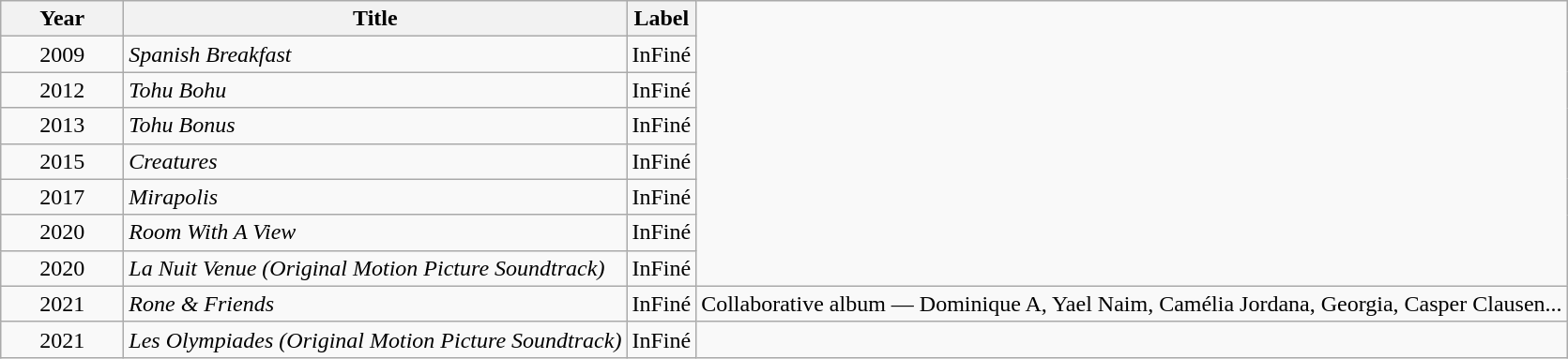<table class="wikitable">
<tr>
<th width="80">Year</th>
<th>Title</th>
<th>Label</th>
</tr>
<tr>
<td align="center">2009</td>
<td><em>Spanish Breakfast</em></td>
<td align="center">InFiné</td>
</tr>
<tr>
<td align="center">2012</td>
<td><em>Tohu Bohu</em></td>
<td align="center">InFiné</td>
</tr>
<tr>
<td align="center">2013</td>
<td><em>Tohu Bonus</em></td>
<td align="center">InFiné</td>
</tr>
<tr>
<td align="center">2015</td>
<td><em>Creatures</em></td>
<td align="center">InFiné</td>
</tr>
<tr>
<td align="center">2017</td>
<td><em>Mirapolis</em></td>
<td align="center">InFiné</td>
</tr>
<tr>
<td align="center">2020</td>
<td><em>Room With A View</em></td>
<td align="center">InFiné</td>
</tr>
<tr>
<td align="center">2020</td>
<td><em>La Nuit Venue (Original Motion Picture Soundtrack)</em></td>
<td align="center">InFiné</td>
</tr>
<tr>
<td align="center">2021</td>
<td><em>Rone & Friends</em></td>
<td align="center">InFiné</td>
<td>Collaborative album — Dominique A, Yael Naim, Camélia Jordana, Georgia, Casper Clausen...</td>
</tr>
<tr>
<td align="center">2021</td>
<td><em>Les Olympiades (Original Motion Picture Soundtrack)</em></td>
<td align="center">InFiné</td>
</tr>
</table>
